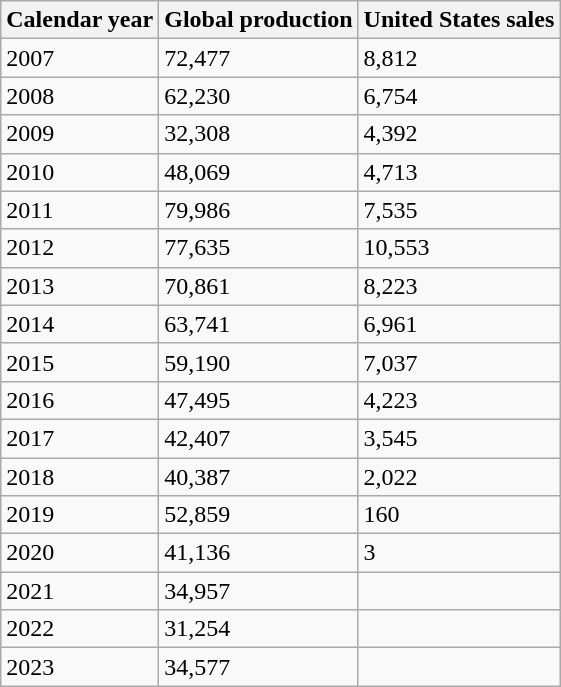<table class="wikitable">
<tr>
<th>Calendar year</th>
<th>Global production</th>
<th>United States sales</th>
</tr>
<tr>
<td>2007</td>
<td>72,477</td>
<td>8,812</td>
</tr>
<tr>
<td>2008</td>
<td>62,230</td>
<td>6,754</td>
</tr>
<tr>
<td>2009</td>
<td>32,308</td>
<td>4,392</td>
</tr>
<tr>
<td>2010</td>
<td>48,069</td>
<td>4,713</td>
</tr>
<tr>
<td>2011</td>
<td>79,986</td>
<td>7,535</td>
</tr>
<tr>
<td>2012</td>
<td>77,635</td>
<td>10,553</td>
</tr>
<tr>
<td>2013</td>
<td>70,861</td>
<td>8,223</td>
</tr>
<tr>
<td>2014</td>
<td>63,741</td>
<td>6,961</td>
</tr>
<tr>
<td>2015</td>
<td>59,190</td>
<td>7,037</td>
</tr>
<tr>
<td>2016</td>
<td>47,495</td>
<td>4,223</td>
</tr>
<tr>
<td>2017</td>
<td>42,407</td>
<td>3,545</td>
</tr>
<tr>
<td>2018</td>
<td>40,387</td>
<td>2,022</td>
</tr>
<tr>
<td>2019</td>
<td>52,859</td>
<td>160</td>
</tr>
<tr>
<td>2020</td>
<td>41,136</td>
<td>3</td>
</tr>
<tr>
<td>2021</td>
<td>34,957</td>
<td></td>
</tr>
<tr>
<td>2022</td>
<td>31,254</td>
<td></td>
</tr>
<tr>
<td>2023</td>
<td>34,577</td>
<td></td>
</tr>
</table>
